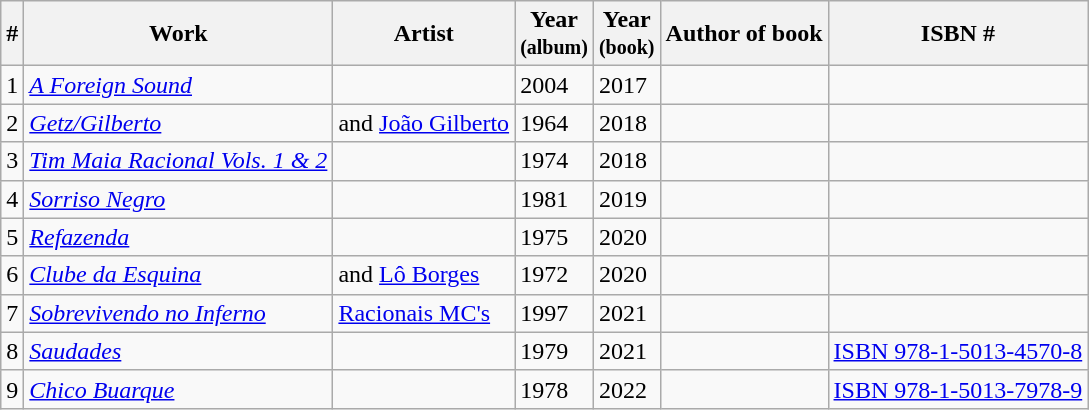<table class="wikitable sortable">
<tr>
<th>#</th>
<th>Work</th>
<th>Artist</th>
<th>Year<br><small>(album)</small></th>
<th>Year<br><small>(book)</small></th>
<th>Author of book</th>
<th class="unsortable">ISBN #</th>
</tr>
<tr>
<td>1</td>
<td><em><a href='#'>A Foreign Sound</a></em></td>
<td></td>
<td>2004</td>
<td>2017</td>
<td></td>
<td></td>
</tr>
<tr>
<td>2</td>
<td><em><a href='#'>Getz/Gilberto</a></em></td>
<td> and <a href='#'>João Gilberto</a></td>
<td>1964</td>
<td>2018</td>
<td></td>
<td></td>
</tr>
<tr>
<td>3</td>
<td><em><a href='#'>Tim Maia Racional Vols. 1 & 2</a></em></td>
<td></td>
<td>1974</td>
<td>2018</td>
<td></td>
<td></td>
</tr>
<tr>
<td>4</td>
<td><em><a href='#'>Sorriso Negro</a></em></td>
<td></td>
<td>1981</td>
<td>2019</td>
<td></td>
<td></td>
</tr>
<tr>
<td>5</td>
<td><em><a href='#'>Refazenda</a></em></td>
<td></td>
<td>1975</td>
<td>2020</td>
<td></td>
<td></td>
</tr>
<tr>
<td>6</td>
<td><em><a href='#'>Clube da Esquina</a></em></td>
<td> and <a href='#'>Lô Borges</a></td>
<td>1972</td>
<td>2020</td>
<td></td>
<td></td>
</tr>
<tr>
<td>7</td>
<td><em><a href='#'>Sobrevivendo no Inferno</a></em></td>
<td><a href='#'>Racionais MC's</a></td>
<td>1997</td>
<td>2021</td>
<td></td>
<td></td>
</tr>
<tr>
<td>8</td>
<td><em><a href='#'>Saudades</a></em></td>
<td></td>
<td>1979</td>
<td>2021</td>
<td></td>
<td><a href='#'>ISBN 978-1-5013-4570-8</a></td>
</tr>
<tr>
<td>9</td>
<td><em><a href='#'>Chico Buarque</a></em></td>
<td></td>
<td>1978</td>
<td>2022</td>
<td></td>
<td><a href='#'>ISBN 978-1-5013-7978-9</a></td>
</tr>
</table>
